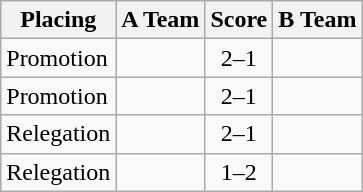<table class=wikitable style="border:1px solid #AAAAAA;">
<tr>
<th>Placing</th>
<th>A Team</th>
<th>Score</th>
<th>B Team</th>
</tr>
<tr>
<td>Promotion</td>
<td><strong></strong></td>
<td align="center">2–1</td>
<td></td>
</tr>
<tr>
<td>Promotion</td>
<td><strong></strong></td>
<td align="center">2–1</td>
<td></td>
</tr>
<tr>
<td>Relegation</td>
<td><strong></strong></td>
<td align="center">2–1</td>
<td></td>
</tr>
<tr>
<td>Relegation</td>
<td></td>
<td align="center">1–2</td>
<td><strong></strong></td>
</tr>
</table>
